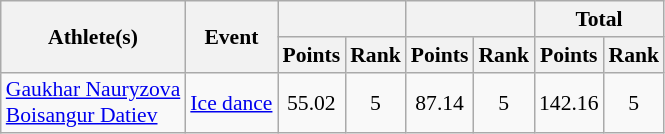<table class="wikitable" style="font-size:90%">
<tr>
<th rowspan="2">Athlete(s)</th>
<th rowspan="2">Event</th>
<th colspan="2"></th>
<th colspan="2"></th>
<th colspan="2">Total</th>
</tr>
<tr>
<th>Points</th>
<th>Rank</th>
<th>Points</th>
<th>Rank</th>
<th>Points</th>
<th>Rank</th>
</tr>
<tr align="center">
<td align="left"><a href='#'>Gaukhar Nauryzova</a><br><a href='#'>Boisangur Datiev</a></td>
<td align="left"><a href='#'>Ice dance</a></td>
<td>55.02</td>
<td>5</td>
<td>87.14</td>
<td>5</td>
<td>142.16</td>
<td>5</td>
</tr>
</table>
